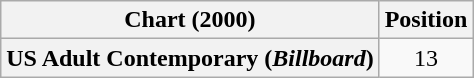<table class="wikitable plainrowheaders" style="text-align:center">
<tr>
<th>Chart (2000)</th>
<th>Position</th>
</tr>
<tr>
<th scope="row">US Adult Contemporary (<em>Billboard</em>)</th>
<td>13</td>
</tr>
</table>
